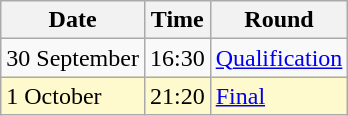<table class="wikitable">
<tr>
<th>Date</th>
<th>Time</th>
<th>Round</th>
</tr>
<tr>
<td>30 September</td>
<td>16:30</td>
<td><a href='#'>Qualification</a></td>
</tr>
<tr style=background:lemonchiffon>
<td>1 October</td>
<td>21:20</td>
<td><a href='#'>Final</a></td>
</tr>
</table>
